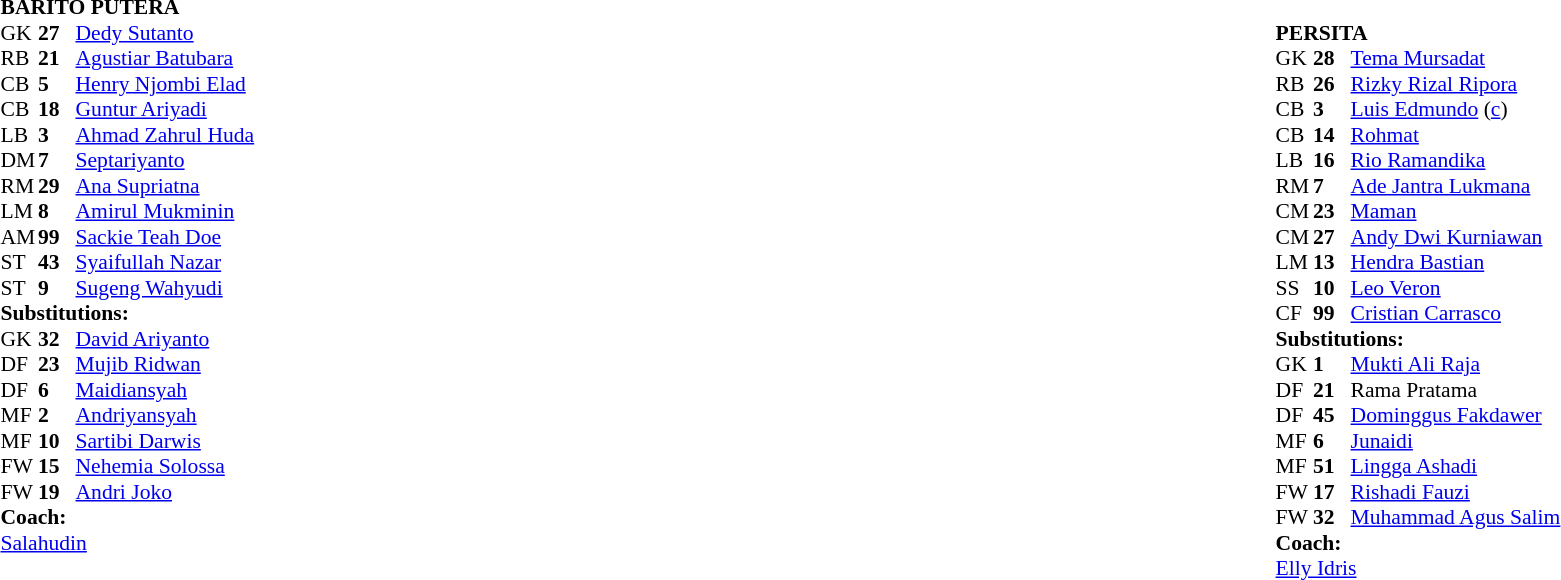<table width="100%">
<tr>
<td valign="top" width="40%"><br><table style="font-size: 90%" cellspacing="0" cellpadding="0">
<tr>
<td colspan=4><strong>BARITO PUTERA</strong></td>
</tr>
<tr>
<th width="25"></th>
<th width="25"></th>
</tr>
<tr>
<td>GK</td>
<td><strong>27</strong></td>
<td> <a href='#'>Dedy Sutanto</a></td>
</tr>
<tr>
<td>RB</td>
<td><strong>21</strong></td>
<td> <a href='#'>Agustiar Batubara</a></td>
</tr>
<tr>
<td>CB</td>
<td><strong>5</strong></td>
<td>  <a href='#'>Henry Njombi Elad</a></td>
<td></td>
</tr>
<tr>
<td>CB</td>
<td><strong>18</strong></td>
<td> <a href='#'>Guntur Ariyadi</a></td>
</tr>
<tr>
<td>LB</td>
<td><strong>3</strong></td>
<td> <a href='#'>Ahmad Zahrul Huda</a></td>
<td></td>
<td></td>
</tr>
<tr>
<td>DM</td>
<td><strong>7</strong></td>
<td> <a href='#'>Septariyanto</a></td>
<td></td>
</tr>
<tr>
<td>RM</td>
<td><strong>29</strong></td>
<td> <a href='#'>Ana Supriatna</a></td>
</tr>
<tr>
<td>LM</td>
<td><strong>8</strong></td>
<td> <a href='#'>Amirul Mukminin</a></td>
</tr>
<tr>
<td>AM</td>
<td><strong>99</strong></td>
<td> <a href='#'>Sackie Teah Doe</a></td>
</tr>
<tr>
<td>ST</td>
<td><strong>43</strong></td>
<td> <a href='#'>Syaifullah Nazar</a></td>
<td></td>
<td></td>
</tr>
<tr>
<td>ST</td>
<td><strong>9</strong></td>
<td> <a href='#'>Sugeng Wahyudi</a></td>
<td></td>
<td></td>
</tr>
<tr>
<td colspan=3><strong>Substitutions:</strong></td>
</tr>
<tr>
<td>GK</td>
<td><strong>32</strong></td>
<td> <a href='#'>David Ariyanto</a></td>
</tr>
<tr>
<td>DF</td>
<td><strong>23</strong></td>
<td> <a href='#'>Mujib Ridwan</a></td>
</tr>
<tr>
<td>DF</td>
<td><strong>6</strong></td>
<td> <a href='#'>Maidiansyah</a></td>
</tr>
<tr>
<td>MF</td>
<td><strong>2</strong></td>
<td> <a href='#'>Andriyansyah</a></td>
<td></td>
<td></td>
</tr>
<tr>
<td>MF</td>
<td><strong>10</strong></td>
<td> <a href='#'>Sartibi Darwis</a></td>
<td></td>
<td></td>
</tr>
<tr>
<td>FW</td>
<td><strong>15</strong></td>
<td> <a href='#'>Nehemia Solossa</a></td>
<td></td>
<td></td>
</tr>
<tr>
<td>FW</td>
<td><strong>19</strong></td>
<td> <a href='#'>Andri Joko</a></td>
</tr>
<tr>
<td colspan=3><strong>Coach:</strong></td>
</tr>
<tr>
<td colspan=3> <a href='#'>Salahudin</a></td>
</tr>
<tr>
</tr>
</table>
</td>
<td valign="top"></td>
<td valign="top" width="50%"><br><table style="font-size: 90%" cellspacing="0" cellpadding="0" align="center">
<tr>
<td colspan=4><br><strong>PERSITA</strong></td>
</tr>
<tr>
<th width="25"></th>
<th width="25"></th>
</tr>
<tr>
<td>GK</td>
<td><strong>28</strong></td>
<td> <a href='#'>Tema Mursadat</a></td>
</tr>
<tr>
<td>RB</td>
<td><strong>26</strong></td>
<td> <a href='#'>Rizky Rizal Ripora</a></td>
</tr>
<tr>
<td>CB</td>
<td><strong>3</strong></td>
<td> <a href='#'>Luis Edmundo</a> (<a href='#'>c</a>)</td>
</tr>
<tr>
<td>CB</td>
<td><strong>14</strong></td>
<td> <a href='#'>Rohmat</a></td>
<td></td>
</tr>
<tr>
<td>LB</td>
<td><strong>16</strong></td>
<td> <a href='#'>Rio Ramandika</a></td>
<td></td>
</tr>
<tr>
<td>RM</td>
<td><strong>7</strong></td>
<td> <a href='#'>Ade Jantra Lukmana</a></td>
<td></td>
<td></td>
</tr>
<tr>
<td>CM</td>
<td><strong>23</strong></td>
<td> <a href='#'>Maman</a></td>
</tr>
<tr>
<td>CM</td>
<td><strong>27</strong></td>
<td> <a href='#'>Andy Dwi Kurniawan</a></td>
</tr>
<tr>
<td>LM</td>
<td><strong>13</strong></td>
<td> <a href='#'>Hendra Bastian</a></td>
<td></td>
<td></td>
</tr>
<tr>
<td>SS</td>
<td><strong>10</strong></td>
<td> <a href='#'>Leo Veron</a></td>
</tr>
<tr>
<td>CF</td>
<td><strong>99</strong></td>
<td> <a href='#'>Cristian Carrasco</a></td>
</tr>
<tr>
<td colspan=3><strong>Substitutions:</strong></td>
</tr>
<tr>
<td>GK</td>
<td><strong>1</strong></td>
<td> <a href='#'>Mukti Ali Raja</a></td>
</tr>
<tr>
<td>DF</td>
<td><strong>21</strong></td>
<td> Rama Pratama</td>
</tr>
<tr>
<td>DF</td>
<td><strong>45</strong></td>
<td> <a href='#'>Dominggus Fakdawer</a></td>
</tr>
<tr>
<td>MF</td>
<td><strong>6</strong></td>
<td> <a href='#'>Junaidi</a></td>
<td></td>
<td></td>
</tr>
<tr>
<td>MF</td>
<td><strong>51</strong></td>
<td> <a href='#'>Lingga Ashadi</a></td>
</tr>
<tr>
<td>FW</td>
<td><strong>17</strong></td>
<td> <a href='#'>Rishadi Fauzi</a></td>
<td></td>
<td></td>
<td></td>
</tr>
<tr>
<td>FW</td>
<td><strong>32</strong></td>
<td> <a href='#'>Muhammad Agus Salim</a></td>
<td></td>
<td></td>
</tr>
<tr>
<td colspan=3><strong>Coach:</strong></td>
</tr>
<tr>
<td colspan=3> <a href='#'>Elly Idris</a></td>
</tr>
</table>
</td>
</tr>
</table>
